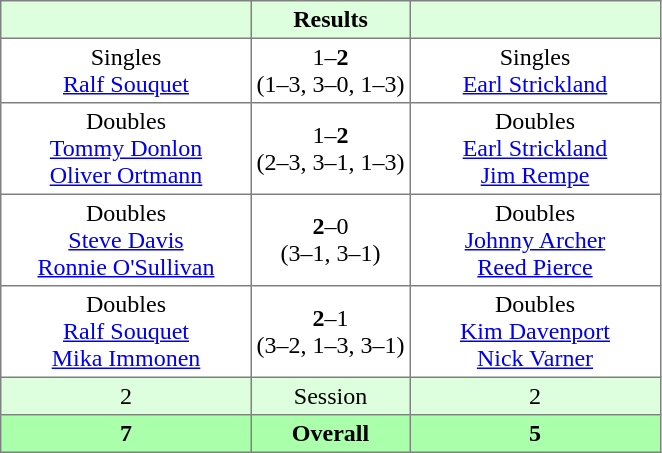<table border="1" cellpadding="3" style="border-collapse: collapse;">
<tr bgcolor="#ddffdd">
<th width="160"></th>
<th>Results</th>
<th width="160"></th>
</tr>
<tr>
<td align="center">Singles<br><a href='#'>Ralf Souquet</a></td>
<td align="center">1–<strong>2</strong><br>(1–3, 3–0, 1–3)</td>
<td align="center">Singles<br><a href='#'>Earl Strickland</a></td>
</tr>
<tr>
<td align="center">Doubles<br><a href='#'>Tommy Donlon</a><br><a href='#'>Oliver Ortmann</a></td>
<td align="center">1–<strong>2</strong><br>(2–3, 3–1, 1–3)</td>
<td align="center">Doubles<br><a href='#'>Earl Strickland</a><br><a href='#'>Jim Rempe</a></td>
</tr>
<tr>
<td align="center">Doubles<br><a href='#'>Steve Davis</a><br><a href='#'>Ronnie O'Sullivan</a></td>
<td align="center"><strong>2</strong>–0<br>(3–1, 3–1)</td>
<td align="center">Doubles<br><a href='#'>Johnny Archer</a><br><a href='#'>Reed Pierce</a></td>
</tr>
<tr>
<td align="center">Doubles<br><a href='#'>Ralf Souquet</a><br><a href='#'>Mika Immonen</a></td>
<td align="center"><strong>2</strong>–1<br>(3–2, 1–3, 3–1)</td>
<td align="center">Doubles<br><a href='#'>Kim Davenport</a><br><a href='#'>Nick Varner</a></td>
</tr>
<tr bgcolor="#ddffdd">
<td align="center">2</td>
<td align="center">Session</td>
<td align="center">2</td>
</tr>
<tr bgcolor="#aaffaa">
<th align="center">7</th>
<th align="center">Overall</th>
<th align="center">5</th>
</tr>
</table>
